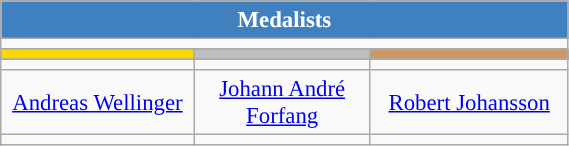<table class="wikitable" style="font-size:95%; text-align:center; border:grey solid 1px; border-collapse:collapse;" width="30%">
<tr style="background-color:#4180be; color:white;">
<td colspan=3><strong>Medalists</strong></td>
</tr>
<tr>
<td colspan=3></td>
</tr>
<tr style="background-color:#4180be; color:white;">
<td width="5%" bgcolor=gold></td>
<td width="5%" bgcolor=silver></td>
<td width="5%" bgcolor=cc9966></td>
</tr>
<tr style="background-color:#8CB2D8; color:white;">
</tr>
<tr>
<td></td>
<td></td>
<td></td>
</tr>
<tr>
<td><a href='#'>Andreas Wellinger</a></td>
<td><a href='#'>Johann André Forfang</a></td>
<td><a href='#'>Robert Johansson</a></td>
</tr>
<tr>
<td></td>
<td></td>
<td></td>
</tr>
</table>
